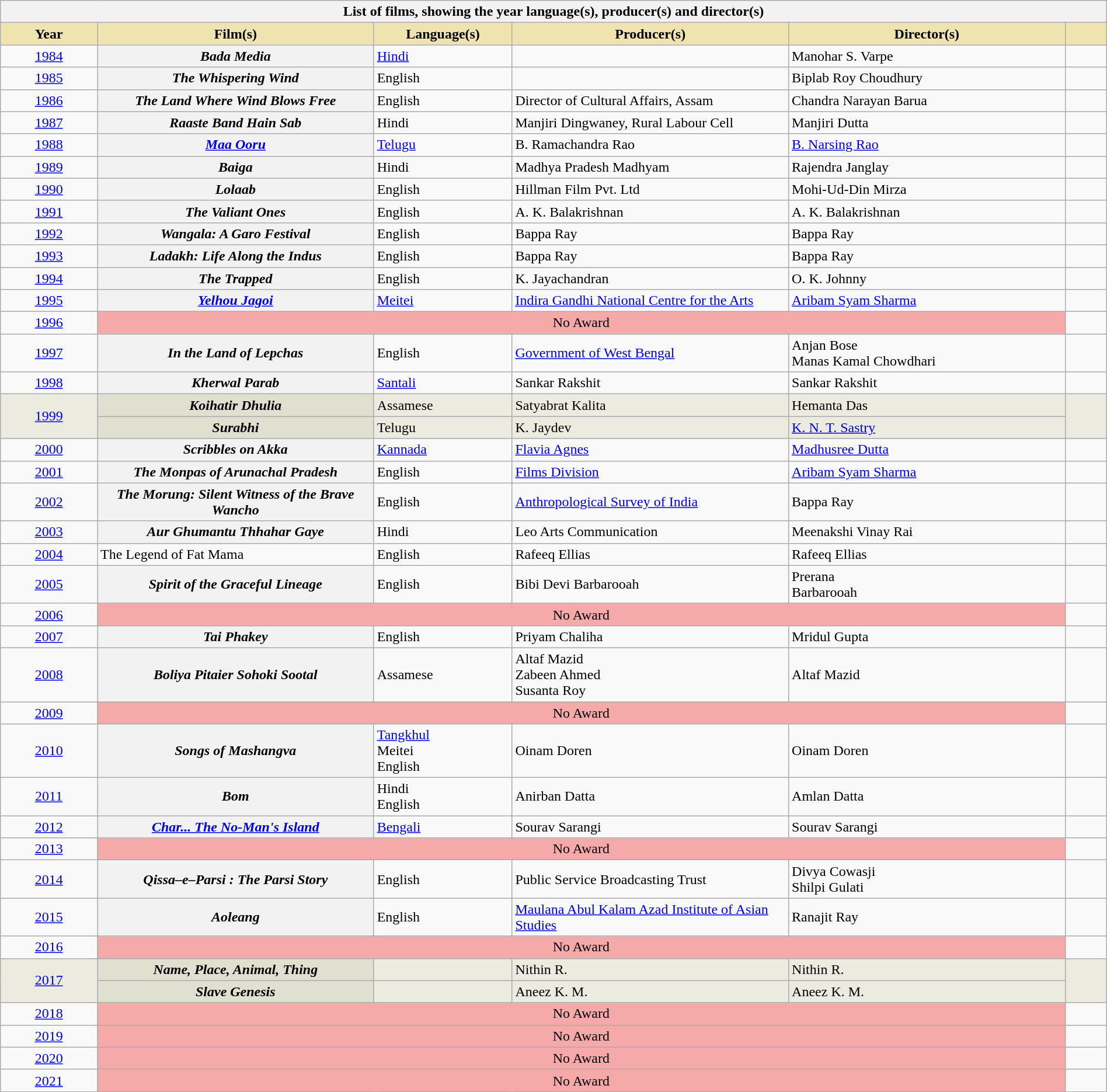<table class="wikitable sortable plainrowheaders" style="width:100%">
<tr>
<th colspan="6">List of films, showing the year language(s), producer(s) and director(s)</th>
</tr>
<tr>
<th scope="col" style="background-color:#EFE4B0;width:7%;">Year</th>
<th scope="col" style="background-color:#EFE4B0;width:20%;">Film(s)</th>
<th scope="col" style="background-color:#EFE4B0;width:10%;">Language(s)</th>
<th scope="col" style="background-color:#EFE4B0;width:20%;">Producer(s)</th>
<th scope="col" style="background-color:#EFE4B0;width:20%;">Director(s)</th>
<th scope="col" style="background-color:#EFE4B0;width:3%;" class="unsortable"></th>
</tr>
<tr>
<td align="center"><a href='#'>1984<br></a></td>
<th scope="row"><em>Bada Media</em></th>
<td><a href='#'>Hindi</a></td>
<td></td>
<td>Manohar S. Varpe</td>
<td align="center"></td>
</tr>
<tr>
<td align="center"><a href='#'>1985<br></a></td>
<th scope="row"><em>The Whispering Wind</em></th>
<td>English</td>
<td></td>
<td>Biplab Roy Choudhury</td>
<td align="center"></td>
</tr>
<tr>
<td align="center"><a href='#'>1986<br></a></td>
<th scope="row"><em>The Land Where Wind Blows Free</em></th>
<td>English</td>
<td>Director of Cultural Affairs, Assam</td>
<td>Chandra Narayan Barua</td>
<td align="center"></td>
</tr>
<tr>
<td align="center"><a href='#'>1987<br></a></td>
<th scope="row"><em>Raaste Band Hain Sab</em></th>
<td>Hindi</td>
<td>Manjiri Dingwaney, Rural Labour Cell</td>
<td>Manjiri Dutta</td>
<td align="center"></td>
</tr>
<tr>
<td align="center"><a href='#'>1988<br></a></td>
<th scope="row"><em><a href='#'>Maa Ooru</a></em></th>
<td><a href='#'>Telugu</a></td>
<td>B. Ramachandra Rao</td>
<td><a href='#'>B. Narsing Rao</a></td>
<td align="center"></td>
</tr>
<tr>
<td align="center"><a href='#'>1989<br></a></td>
<th scope="row"><em>Baiga</em></th>
<td>Hindi</td>
<td>Madhya Pradesh Madhyam</td>
<td>Rajendra Janglay</td>
<td align="center"></td>
</tr>
<tr>
<td align="center"><a href='#'>1990<br></a></td>
<th scope="row"><em>Lolaab</em></th>
<td>English</td>
<td>Hillman Film Pvt. Ltd</td>
<td>Mohi-Ud-Din Mirza</td>
<td align="center"></td>
</tr>
<tr>
<td align="center"><a href='#'>1991<br></a></td>
<th scope="row"><em>The Valiant Ones</em></th>
<td>English</td>
<td>A. K. Balakrishnan</td>
<td>A. K. Balakrishnan</td>
<td align="center"></td>
</tr>
<tr>
<td align="center"><a href='#'>1992<br></a></td>
<th scope="row"><em>Wangala: A Garo Festival</em></th>
<td>English</td>
<td>Bappa Ray</td>
<td>Bappa Ray</td>
<td align="center"></td>
</tr>
<tr>
<td align="center"><a href='#'>1993<br></a></td>
<th scope="row"><em>Ladakh: Life Along the Indus</em></th>
<td>English</td>
<td>Bappa Ray</td>
<td>Bappa Ray</td>
<td align="center"></td>
</tr>
<tr>
<td align="center"><a href='#'>1994<br></a></td>
<th scope="row"><em>The Trapped</em></th>
<td>English</td>
<td>K. Jayachandran</td>
<td>O. K. Johnny</td>
<td align="center"></td>
</tr>
<tr>
<td align="center"><a href='#'>1995<br></a></td>
<th scope="row"><em><a href='#'>Yelhou Jagoi</a></em></th>
<td><a href='#'>Meitei</a></td>
<td><a href='#'>Indira Gandhi National Centre for the Arts</a></td>
<td><a href='#'>Aribam Syam Sharma</a></td>
<td align="center"></td>
</tr>
<tr>
<td align="center"><a href='#'>1996<br></a></td>
<td colspan="4" bgcolor="#F5A9A9" align="center">No Award</td>
<td align="center"></td>
</tr>
<tr>
<td align="center"><a href='#'>1997<br></a></td>
<th scope="row"><em>In the Land of Lepchas</em></th>
<td>English</td>
<td><a href='#'>Government of West Bengal</a></td>
<td>Anjan Bose<br>Manas Kamal Chowdhari</td>
<td align="center"></td>
</tr>
<tr>
<td align="center"><a href='#'>1998<br></a></td>
<th scope="row"><em>Kherwal Parab</em></th>
<td><a href='#'>Santali</a></td>
<td>Sankar Rakshit</td>
<td>Sankar Rakshit</td>
<td align="center"></td>
</tr>
<tr style="background-color:#EBEBE0">
<td align="center" rowspan="2"><a href='#'>1999<br></a></td>
<th scope="row" style="background-color:#E0E0D1"><em>Koihatir Dhulia</em></th>
<td>Assamese</td>
<td>Satyabrat Kalita</td>
<td>Hemanta Das</td>
<td align="center" rowspan="2"></td>
</tr>
<tr style="background-color:#EBEBE0">
<th scope="row" style="background-color:#E0E0D1"><em>Surabhi</em></th>
<td>Telugu</td>
<td>K. Jaydev</td>
<td><a href='#'>K. N. T. Sastry</a></td>
</tr>
<tr>
<td align="center"><a href='#'>2000<br></a></td>
<th scope="row"><em>Scribbles on Akka</em></th>
<td><a href='#'>Kannada</a></td>
<td><a href='#'>Flavia Agnes</a></td>
<td><a href='#'>Madhusree Dutta</a></td>
<td align="center"></td>
</tr>
<tr>
<td align="center"><a href='#'>2001<br></a></td>
<th scope="row"><em>The Monpas of Arunachal Pradesh</em></th>
<td>English</td>
<td><a href='#'>Films Division</a></td>
<td><a href='#'>Aribam Syam Sharma</a></td>
<td align="center"></td>
</tr>
<tr>
<td align="center"><a href='#'>2002<br></a></td>
<th scope="row"><em>The Morung: Silent Witness of the Brave Wancho</em></th>
<td>English</td>
<td><a href='#'>Anthropological Survey of India</a></td>
<td>Bappa Ray</td>
<td align="center"></td>
</tr>
<tr>
<td align="center"><a href='#'>2003<br></a></td>
<th scope="row"><em>Aur Ghumantu Thhahar Gaye</em></th>
<td>Hindi</td>
<td>Leo Arts Communication</td>
<td>Meenakshi Vinay Rai</td>
<td align="center"></td>
</tr>
<tr>
<td align="center"><a href='#'>2004<br></a></td>
<td scope="row">The Legend of Fat Mama</td>
<td>English</td>
<td>Rafeeq Ellias</td>
<td>Rafeeq Ellias</td>
<td align="center"></td>
</tr>
<tr>
<td align="center"><a href='#'>2005<br></a></td>
<th scope="row"><em>Spirit of the Graceful Lineage</em></th>
<td>English</td>
<td>Bibi Devi Barbarooah</td>
<td>Prerana<br>Barbarooah</td>
<td align="center"></td>
</tr>
<tr>
<td align="center"><a href='#'>2006<br></a></td>
<td colspan="4" bgcolor="#F5A9A9" align="center">No Award</td>
<td align="center"></td>
</tr>
<tr>
<td align="center"><a href='#'>2007<br></a></td>
<th scope="row"><em>Tai Phakey</em></th>
<td>English</td>
<td>Priyam Chaliha</td>
<td>Mridul Gupta</td>
<td align="center"></td>
</tr>
<tr>
<td align="center"><a href='#'>2008<br></a></td>
<th scope="row"><em>Boliya Pitaier Sohoki Sootal</em></th>
<td>Assamese</td>
<td>Altaf Mazid<br>Zabeen Ahmed<br>Susanta Roy</td>
<td>Altaf Mazid</td>
<td align="center"></td>
</tr>
<tr>
<td align="center"><a href='#'>2009<br></a></td>
<td colspan="4" bgcolor="#F5A9A9" align="center">No Award</td>
<td align="center"></td>
</tr>
<tr>
<td align="center"><a href='#'>2010<br></a></td>
<th scope="row"><em>Songs of Mashangva</em></th>
<td><a href='#'>Tangkhul</a><br>Meitei<br>English</td>
<td>Oinam Doren</td>
<td>Oinam Doren</td>
<td align="center"></td>
</tr>
<tr>
<td align="center"><a href='#'>2011<br></a></td>
<th scope="row"><em>Bom</em></th>
<td>Hindi<br>English</td>
<td>Anirban Datta</td>
<td>Amlan Datta</td>
<td align="center"></td>
</tr>
<tr>
<td align="center"><a href='#'>2012<br></a></td>
<th scope="row"><em><a href='#'>Char... The No-Man's Island</a></em></th>
<td><a href='#'>Bengali</a></td>
<td>Sourav Sarangi</td>
<td>Sourav Sarangi</td>
<td align="center"></td>
</tr>
<tr>
<td align="center"><a href='#'>2013<br></a></td>
<td colspan="4" bgcolor="#F5A9A9" align="center">No Award</td>
<td align="center"></td>
</tr>
<tr>
<td align="center"><a href='#'>2014<br></a></td>
<th scope="row"><em>Qissa–e–Parsi : The Parsi Story</em></th>
<td>English</td>
<td>Public Service Broadcasting Trust</td>
<td>Divya Cowasji<br>Shilpi Gulati</td>
<td align="center"></td>
</tr>
<tr>
<td align="center"><a href='#'>2015<br></a></td>
<th scope="row"><em>Aoleang</em></th>
<td>English</td>
<td><a href='#'>Maulana Abul Kalam Azad Institute of Asian Studies</a></td>
<td>Ranajit Ray</td>
<td align="center"></td>
</tr>
<tr>
<td align="center"><a href='#'>2016<br></a></td>
<td colspan="4" bgcolor="#F5A9A9" align="center">No Award</td>
<td align="center"></td>
</tr>
<tr style="background-color:#EBEBE0">
<td align="center" rowspan="2"><a href='#'>2017<br></a></td>
<th scope="row" style="background-color:#E0E0D1"><em>Name, Place, Animal, Thing</em></th>
<td></td>
<td>Nithin R.</td>
<td>Nithin R.</td>
<td align="center" rowspan="2"></td>
</tr>
<tr style="background-color:#EBEBE0">
<th scope="row" style="background-color:#E0E0D1"><em>Slave Genesis</em></th>
<td></td>
<td>Aneez K. M.</td>
<td>Aneez K. M.</td>
</tr>
<tr>
<td align="center"><a href='#'>2018<br></a></td>
<td colspan="4" bgcolor="#F5A9A9" align="center">No Award</td>
<td align="center"></td>
</tr>
<tr>
<td align="center"><a href='#'>2019<br></a></td>
<td colspan="4" bgcolor="#F5A9A9" align="center">No Award</td>
<td align="center"></td>
</tr>
<tr>
<td align="center"><a href='#'>2020<br></a></td>
<td colspan="4" bgcolor="#F5A9A9" align="center">No Award</td>
<td align="center"></td>
</tr>
<tr>
<td align="center"><a href='#'>2021<br></a></td>
<td colspan="4" bgcolor="#F5A9A9" align="center">No Award</td>
<td align="center"></td>
</tr>
</table>
